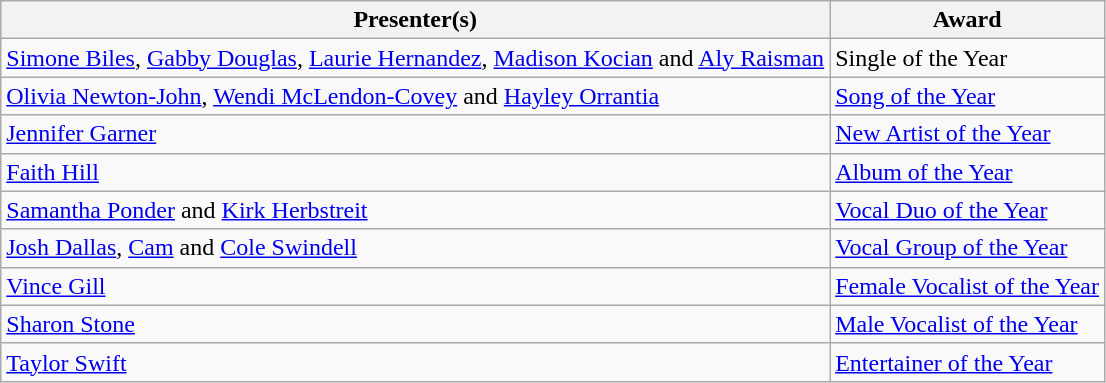<table class="wikitable">
<tr>
<th>Presenter(s)</th>
<th>Award</th>
</tr>
<tr>
<td><a href='#'>Simone Biles</a>, <a href='#'>Gabby Douglas</a>, <a href='#'>Laurie Hernandez</a>, <a href='#'>Madison Kocian</a> and <a href='#'>Aly Raisman</a></td>
<td>Single of the Year</td>
</tr>
<tr>
<td><a href='#'>Olivia Newton-John</a>, <a href='#'>Wendi McLendon-Covey</a> and <a href='#'>Hayley Orrantia</a></td>
<td><a href='#'>Song of the Year</a></td>
</tr>
<tr>
<td><a href='#'>Jennifer Garner</a></td>
<td><a href='#'>New Artist of the Year</a></td>
</tr>
<tr>
<td><a href='#'>Faith Hill</a></td>
<td><a href='#'>Album of the Year</a></td>
</tr>
<tr>
<td><a href='#'>Samantha Ponder</a> and <a href='#'>Kirk Herbstreit</a></td>
<td><a href='#'>Vocal Duo of the Year</a></td>
</tr>
<tr>
<td><a href='#'>Josh Dallas</a>, <a href='#'>Cam</a> and <a href='#'>Cole Swindell</a></td>
<td><a href='#'>Vocal Group of the Year</a></td>
</tr>
<tr>
<td><a href='#'>Vince Gill</a></td>
<td><a href='#'>Female Vocalist of the Year</a></td>
</tr>
<tr>
<td><a href='#'>Sharon Stone</a></td>
<td><a href='#'>Male Vocalist of the Year</a></td>
</tr>
<tr>
<td><a href='#'>Taylor Swift</a></td>
<td><a href='#'>Entertainer of the Year</a></td>
</tr>
</table>
